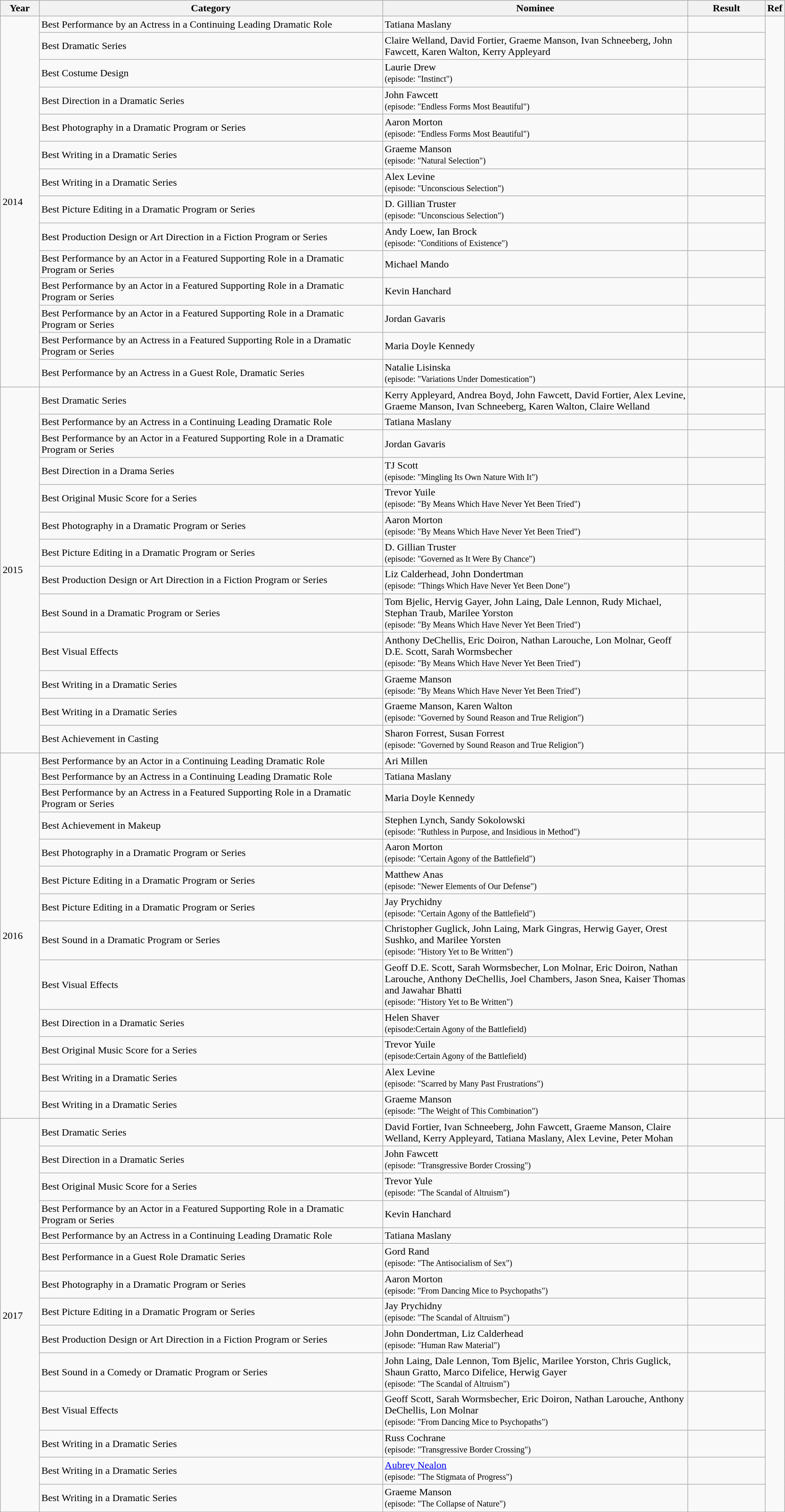<table class="wikitable">
<tr>
<th width=5%>Year</th>
<th width=45%>Category</th>
<th width=40%>Nominee</th>
<th width=10%>Result</th>
<th width=3%>Ref</th>
</tr>
<tr>
<td rowspan=14>2014</td>
<td>Best Performance by an Actress in a Continuing Leading Dramatic Role</td>
<td>Tatiana Maslany</td>
<td></td>
<td rowspan=14></td>
</tr>
<tr>
<td>Best Dramatic Series</td>
<td>Claire Welland, David Fortier, Graeme Manson, Ivan Schneeberg, John Fawcett, Karen Walton, Kerry Appleyard</td>
<td></td>
</tr>
<tr>
<td>Best Costume Design</td>
<td>Laurie Drew<br><small>(episode: "Instinct")</small></td>
<td></td>
</tr>
<tr>
<td>Best Direction in a Dramatic Series</td>
<td>John Fawcett<br><small>(episode: "Endless Forms Most Beautiful")</small></td>
<td></td>
</tr>
<tr>
<td>Best Photography in a Dramatic Program or Series</td>
<td>Aaron Morton<br><small>(episode: "Endless Forms Most Beautiful")</small></td>
<td></td>
</tr>
<tr>
<td>Best Writing in a Dramatic Series</td>
<td>Graeme Manson<br><small>(episode: "Natural Selection")</small></td>
<td></td>
</tr>
<tr>
<td>Best Writing in a Dramatic Series</td>
<td>Alex Levine<br><small>(episode: "Unconscious Selection")</small></td>
<td></td>
</tr>
<tr>
<td>Best Picture Editing in a Dramatic Program or Series</td>
<td>D. Gillian Truster<br><small>(episode: "Unconscious Selection")</small></td>
<td></td>
</tr>
<tr>
<td>Best Production Design or Art Direction in a Fiction Program or Series</td>
<td>Andy Loew, Ian Brock<br><small>(episode: "Conditions of Existence")</small></td>
<td></td>
</tr>
<tr>
<td>Best Performance by an Actor in a Featured Supporting Role in a Dramatic Program or Series</td>
<td>Michael Mando</td>
<td></td>
</tr>
<tr>
<td>Best Performance by an Actor in a Featured Supporting Role in a Dramatic Program or Series</td>
<td>Kevin Hanchard</td>
<td></td>
</tr>
<tr>
<td>Best Performance by an Actor in a Featured Supporting Role in a Dramatic Program or Series</td>
<td>Jordan Gavaris</td>
<td></td>
</tr>
<tr>
<td>Best Performance by an Actress in a Featured Supporting Role in a Dramatic Program or Series</td>
<td>Maria Doyle Kennedy</td>
<td></td>
</tr>
<tr>
<td>Best Performance by an Actress in a Guest Role, Dramatic Series</td>
<td>Natalie Lisinska<br><small>(episode: "Variations Under Domestication")</small></td>
<td></td>
</tr>
<tr>
<td rowspan=13>2015</td>
<td>Best Dramatic Series</td>
<td>Kerry Appleyard, Andrea Boyd, John Fawcett, David Fortier, Alex Levine, Graeme Manson, Ivan Schneeberg, Karen Walton, Claire Welland</td>
<td></td>
<td rowspan=13></td>
</tr>
<tr>
<td>Best Performance by an Actress in a Continuing Leading Dramatic Role</td>
<td>Tatiana Maslany</td>
<td></td>
</tr>
<tr>
<td>Best Performance by an Actor in a Featured Supporting Role in a Dramatic Program or Series</td>
<td>Jordan Gavaris</td>
<td></td>
</tr>
<tr>
<td>Best Direction in a Drama Series</td>
<td>TJ Scott<br><small>(episode: "Mingling Its Own Nature With It")</small></td>
<td></td>
</tr>
<tr>
<td>Best Original Music Score for a Series</td>
<td>Trevor Yuile<br><small>(episode: "By Means Which Have Never Yet Been Tried")</small></td>
<td></td>
</tr>
<tr>
<td>Best Photography in a Dramatic Program or Series</td>
<td>Aaron Morton<br><small>(episode: "By Means Which Have Never Yet Been Tried")</small></td>
<td></td>
</tr>
<tr>
<td>Best Picture Editing in a Dramatic Program or Series</td>
<td>D. Gillian Truster<br><small>(episode: "Governed as It Were By Chance")</small></td>
<td></td>
</tr>
<tr>
<td>Best Production Design or Art Direction in a Fiction Program or Series</td>
<td>Liz Calderhead, John Dondertman<br><small>(episode: "Things Which Have Never Yet Been Done")</small></td>
<td></td>
</tr>
<tr>
<td>Best Sound in a Dramatic Program or Series</td>
<td>Tom Bjelic, Hervig Gayer, John Laing, Dale Lennon, Rudy Michael, Stephan Traub, Marilee Yorston<br><small>(episode: "By Means Which Have Never Yet Been Tried")</small></td>
<td></td>
</tr>
<tr>
<td>Best Visual Effects</td>
<td>Anthony DeChellis, Eric Doiron, Nathan Larouche, Lon Molnar, Geoff D.E. Scott, Sarah Wormsbecher<br><small>(episode: "By Means Which Have Never Yet Been Tried")</small></td>
<td></td>
</tr>
<tr>
<td>Best Writing in a Dramatic Series</td>
<td>Graeme Manson<br><small>(episode: "By Means Which Have Never Yet Been Tried")</small></td>
<td></td>
</tr>
<tr>
<td>Best Writing in a Dramatic Series</td>
<td>Graeme Manson, Karen Walton<br><small>(episode: "Governed by Sound Reason and True Religion")</small></td>
<td></td>
</tr>
<tr>
<td>Best Achievement in Casting</td>
<td>Sharon Forrest, Susan Forrest<br><small>(episode: "Governed by Sound Reason and True Religion")</small></td>
<td></td>
</tr>
<tr>
<td rowspan=13>2016</td>
<td>Best Performance by an Actor in a Continuing Leading Dramatic Role</td>
<td>Ari Millen</td>
<td></td>
<td rowspan=13></td>
</tr>
<tr>
<td>Best Performance by an Actress in a Continuing Leading Dramatic Role</td>
<td>Tatiana Maslany</td>
<td></td>
</tr>
<tr>
<td>Best Performance by an Actress in a Featured Supporting Role in a Dramatic Program or Series</td>
<td>Maria Doyle Kennedy</td>
<td></td>
</tr>
<tr>
<td>Best Achievement in Makeup</td>
<td>Stephen Lynch, Sandy Sokolowski<br><small>(episode: "Ruthless in Purpose, and Insidious in Method")</small></td>
<td></td>
</tr>
<tr>
<td>Best Photography in a Dramatic Program or Series</td>
<td>Aaron Morton<br><small>(episode: "Certain Agony of the Battlefield")</small></td>
<td></td>
</tr>
<tr>
<td>Best Picture Editing in a Dramatic Program or Series</td>
<td>Matthew Anas<br><small>(episode: "Newer Elements of Our Defense")</small></td>
<td></td>
</tr>
<tr>
<td>Best Picture Editing in a Dramatic Program or Series</td>
<td>Jay Prychidny<br><small>(episode: "Certain Agony of the Battlefield")</small></td>
<td></td>
</tr>
<tr>
<td>Best Sound in a Dramatic Program or Series</td>
<td>Christopher Guglick, John Laing, Mark Gingras, Herwig Gayer, Orest Sushko, and Marilee Yorsten<br><small>(episode: "History Yet to Be Written")</small></td>
<td></td>
</tr>
<tr>
<td>Best Visual Effects</td>
<td>Geoff D.E. Scott, Sarah Wormsbecher, Lon Molnar, Eric Doiron, Nathan Larouche, Anthony DeChellis, Joel Chambers, Jason Snea, Kaiser Thomas and Jawahar Bhatti<br><small>(episode: "History Yet to Be Written")</small></td>
<td></td>
</tr>
<tr>
<td>Best Direction in a Dramatic Series</td>
<td>Helen Shaver<br><small>(episode:Certain Agony of the Battlefield)</small></td>
<td></td>
</tr>
<tr>
<td>Best Original Music Score for a Series</td>
<td>Trevor Yuile<br><small>(episode:Certain Agony of the Battlefield)</small></td>
<td></td>
</tr>
<tr>
<td>Best Writing in a Dramatic Series</td>
<td>Alex Levine<br><small>(episode: "Scarred by Many Past Frustrations")</small></td>
<td></td>
</tr>
<tr>
<td>Best Writing in a Dramatic Series</td>
<td>Graeme Manson<br><small>(episode: "The Weight of This Combination")</small></td>
<td></td>
</tr>
<tr>
<td rowspan=14>2017</td>
<td>Best Dramatic Series</td>
<td>David Fortier, Ivan Schneeberg, John Fawcett, Graeme Manson, Claire Welland, Kerry Appleyard, Tatiana Maslany, Alex Levine, Peter Mohan</td>
<td></td>
<td rowspan=14></td>
</tr>
<tr>
<td>Best Direction in a Dramatic Series</td>
<td>John Fawcett<br><small>(episode: "Transgressive Border Crossing")</small></td>
<td></td>
</tr>
<tr>
<td>Best Original Music Score for a Series</td>
<td>Trevor Yule<br><small>(episode: "The Scandal of Altruism")</small></td>
<td></td>
</tr>
<tr>
<td>Best Performance by an Actor in a Featured Supporting Role in a Dramatic Program or Series</td>
<td>Kevin Hanchard</td>
<td></td>
</tr>
<tr>
<td>Best Performance by an Actress in a Continuing Leading Dramatic Role</td>
<td>Tatiana Maslany</td>
<td></td>
</tr>
<tr>
<td>Best Performance in a Guest Role Dramatic Series</td>
<td>Gord Rand<br><small>(episode: "The Antisocialism of Sex")</small></td>
<td></td>
</tr>
<tr>
<td>Best Photography in a Dramatic Program or Series</td>
<td>Aaron Morton<br><small>(episode: "From Dancing Mice to Psychopaths")</small></td>
<td></td>
</tr>
<tr>
<td>Best Picture Editing in a Dramatic Program or Series</td>
<td>Jay Prychidny<br><small>(episode: "The Scandal of Altruism")</small></td>
<td></td>
</tr>
<tr>
<td>Best Production Design or Art Direction in a Fiction Program or Series</td>
<td>John Dondertman, Liz Calderhead<br><small>(episode: "Human Raw Material")</small></td>
<td></td>
</tr>
<tr>
<td>Best Sound in a Comedy or Dramatic Program or Series</td>
<td>John Laing, Dale Lennon, Tom Bjelic, Marilee Yorston, Chris Guglick, Shaun Gratto, Marco Difelice, Herwig Gayer<br><small>(episode: "The Scandal of Altruism")</small></td>
<td></td>
</tr>
<tr>
<td>Best Visual Effects</td>
<td>Geoff Scott, Sarah Wormsbecher, Eric Doiron, Nathan Larouche, Anthony DeChellis, Lon Molnar<br><small>(episode: "From Dancing Mice to Psychopaths")</small></td>
<td></td>
</tr>
<tr>
<td>Best Writing in a Dramatic Series</td>
<td>Russ Cochrane<br><small>(episode: "Transgressive Border Crossing")</small></td>
<td></td>
</tr>
<tr>
<td>Best Writing in a Dramatic Series</td>
<td><a href='#'>Aubrey Nealon</a><br><small>(episode: "The Stigmata of Progress")</small></td>
<td></td>
</tr>
<tr>
<td>Best Writing in a Dramatic Series</td>
<td>Graeme Manson<br><small>(episode: "The Collapse of Nature")</small></td>
<td></td>
</tr>
</table>
